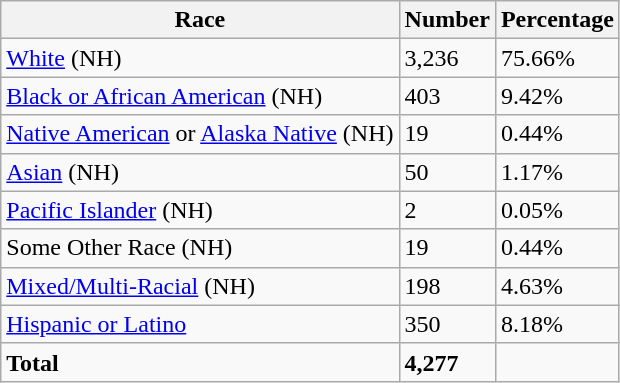<table class="wikitable">
<tr>
<th>Race</th>
<th>Number</th>
<th>Percentage</th>
</tr>
<tr>
<td><a href='#'>White</a> (NH)</td>
<td>3,236</td>
<td>75.66%</td>
</tr>
<tr>
<td><a href='#'>Black or African American</a> (NH)</td>
<td>403</td>
<td>9.42%</td>
</tr>
<tr>
<td><a href='#'>Native American</a> or <a href='#'>Alaska Native</a> (NH)</td>
<td>19</td>
<td>0.44%</td>
</tr>
<tr>
<td><a href='#'>Asian</a> (NH)</td>
<td>50</td>
<td>1.17%</td>
</tr>
<tr>
<td><a href='#'>Pacific Islander</a> (NH)</td>
<td>2</td>
<td>0.05%</td>
</tr>
<tr>
<td>Some Other Race (NH)</td>
<td>19</td>
<td>0.44%</td>
</tr>
<tr>
<td><a href='#'>Mixed/Multi-Racial</a> (NH)</td>
<td>198</td>
<td>4.63%</td>
</tr>
<tr>
<td><a href='#'>Hispanic or Latino</a></td>
<td>350</td>
<td>8.18%</td>
</tr>
<tr>
<td><strong>Total</strong></td>
<td><strong>4,277</strong></td>
<td></td>
</tr>
</table>
